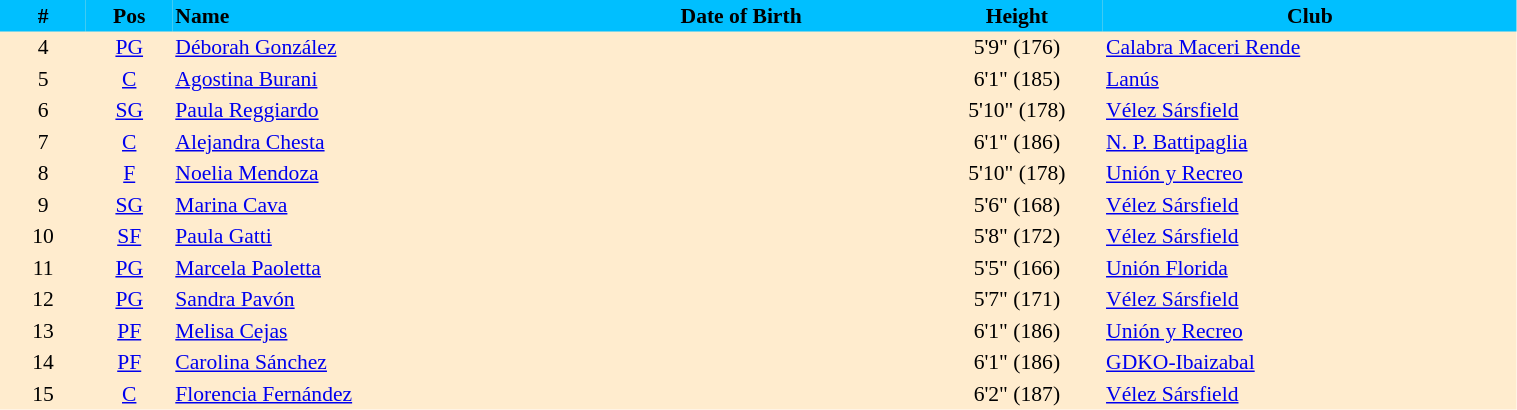<table border=0 cellpadding=2 cellspacing=0  |- bgcolor=#FFECCE style="text-align:center; font-size:90%;" width=80%>
<tr bgcolor=#00BFFF>
<th width=5%>#</th>
<th width=5%>Pos</th>
<th width=22% align=left>Name</th>
<th width=22%>Date of Birth</th>
<th width=10%>Height</th>
<th width=24%>Club</th>
</tr>
<tr>
<td>4</td>
<td><a href='#'>PG</a></td>
<td align=left><a href='#'>Déborah González</a></td>
<td align=left></td>
<td>5'9" (176)</td>
<td align=left> <a href='#'>Calabra Maceri Rende</a></td>
</tr>
<tr>
<td>5</td>
<td><a href='#'>C</a></td>
<td align=left><a href='#'>Agostina Burani</a></td>
<td align=left></td>
<td>6'1" (185)</td>
<td align=left> <a href='#'>Lanús</a></td>
</tr>
<tr>
<td>6</td>
<td><a href='#'>SG</a></td>
<td align=left><a href='#'>Paula Reggiardo</a></td>
<td align=left></td>
<td>5'10" (178)</td>
<td align=left> <a href='#'>Vélez Sársfield</a></td>
</tr>
<tr>
<td>7</td>
<td><a href='#'>C</a></td>
<td align=left><a href='#'>Alejandra Chesta</a></td>
<td align=left></td>
<td>6'1" (186)</td>
<td align=left> <a href='#'>N. P. Battipaglia</a></td>
</tr>
<tr>
<td>8</td>
<td><a href='#'>F</a></td>
<td align=left><a href='#'>Noelia Mendoza</a></td>
<td align=left></td>
<td>5'10" (178)</td>
<td align=left> <a href='#'>Unión y Recreo</a></td>
</tr>
<tr>
<td>9</td>
<td><a href='#'>SG</a></td>
<td align=left><a href='#'>Marina Cava</a></td>
<td align=left></td>
<td>5'6" (168)</td>
<td align=left> <a href='#'>Vélez Sársfield</a></td>
</tr>
<tr>
<td>10</td>
<td><a href='#'>SF</a></td>
<td align=left><a href='#'>Paula Gatti</a></td>
<td align=left></td>
<td>5'8" (172)</td>
<td align=left> <a href='#'>Vélez Sársfield</a></td>
</tr>
<tr>
<td>11</td>
<td><a href='#'>PG</a></td>
<td align=left><a href='#'>Marcela Paoletta</a></td>
<td align=left></td>
<td>5'5" (166)</td>
<td align=left> <a href='#'>Unión Florida</a></td>
</tr>
<tr>
<td>12</td>
<td><a href='#'>PG</a></td>
<td align=left><a href='#'>Sandra Pavón</a></td>
<td align=left></td>
<td>5'7" (171)</td>
<td align=left> <a href='#'>Vélez Sársfield</a></td>
</tr>
<tr>
<td>13</td>
<td><a href='#'>PF</a></td>
<td align=left><a href='#'>Melisa Cejas</a></td>
<td align=left></td>
<td>6'1" (186)</td>
<td align=left> <a href='#'>Unión y Recreo</a></td>
</tr>
<tr>
<td>14</td>
<td><a href='#'>PF</a></td>
<td align=left><a href='#'>Carolina Sánchez</a></td>
<td align=left></td>
<td>6'1" (186)</td>
<td align=left> <a href='#'>GDKO-Ibaizabal</a></td>
</tr>
<tr>
<td>15</td>
<td><a href='#'>C</a></td>
<td align=left><a href='#'>Florencia Fernández</a></td>
<td align=left></td>
<td>6'2" (187)</td>
<td align=left> <a href='#'>Vélez Sársfield</a></td>
</tr>
<tr>
</tr>
</table>
